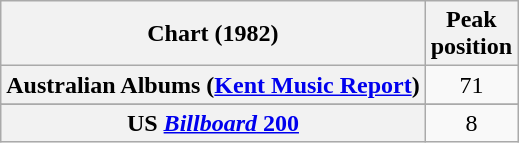<table class="wikitable sortable plainrowheaders" style="text-align:center">
<tr>
<th scope="col">Chart (1982)</th>
<th scope="col">Peak<br>position</th>
</tr>
<tr>
<th scope="row">Australian Albums (<a href='#'>Kent Music Report</a>)</th>
<td>71</td>
</tr>
<tr>
</tr>
<tr>
</tr>
<tr>
</tr>
<tr>
</tr>
<tr>
<th scope="row">US <a href='#'><em>Billboard</em> 200</a></th>
<td>8</td>
</tr>
</table>
